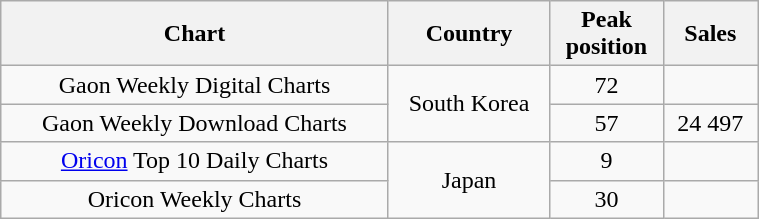<table class="wikitable"  style="width:40%; text-align:center;">
<tr>
<th>Chart</th>
<th>Country</th>
<th>Peak<br>position</th>
<th>Sales</th>
</tr>
<tr>
<td>Gaon Weekly Digital Charts</td>
<td rowspan=2>South Korea</td>
<td>72</td>
<td></td>
</tr>
<tr>
<td>Gaon Weekly Download Charts</td>
<td>57</td>
<td>24 497</td>
</tr>
<tr>
<td><a href='#'>Oricon</a> Top 10 Daily Charts</td>
<td rowspan=2>Japan</td>
<td>9</td>
<td></td>
</tr>
<tr>
<td>Oricon Weekly Charts</td>
<td>30</td>
<td></td>
</tr>
</table>
